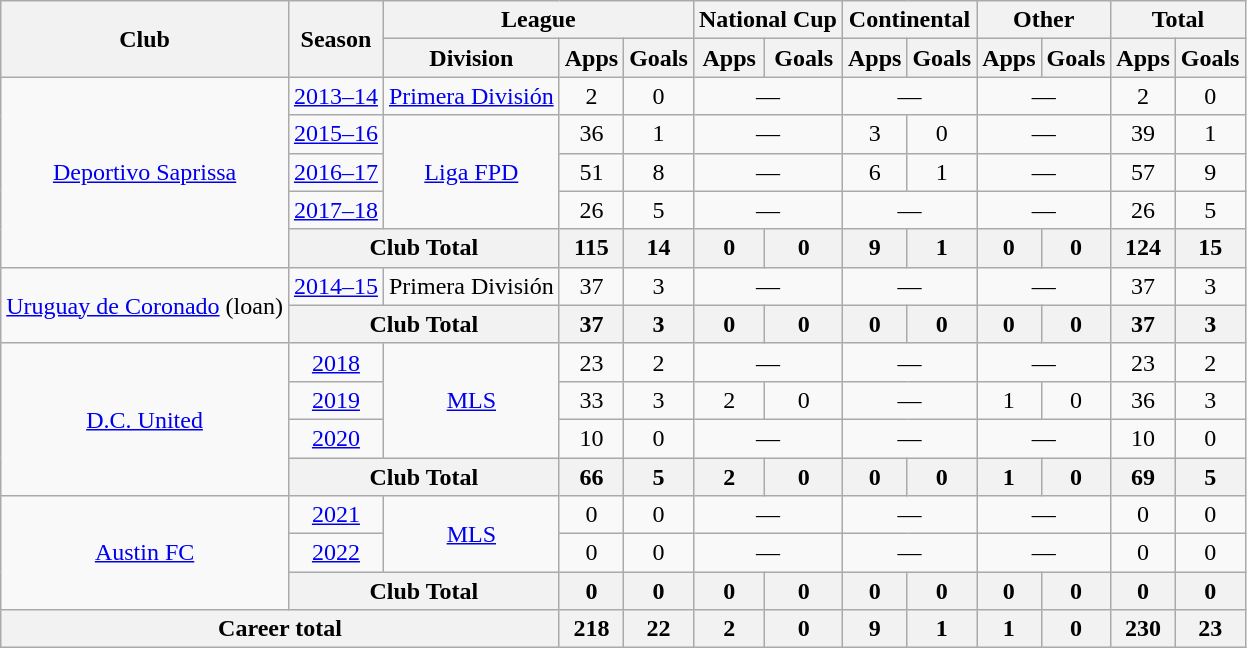<table class="wikitable" style="text-align:center">
<tr>
<th rowspan="2">Club</th>
<th rowspan="2">Season</th>
<th colspan="3">League</th>
<th colspan="2">National Cup</th>
<th colspan="2">Continental</th>
<th colspan="2">Other</th>
<th colspan="2">Total</th>
</tr>
<tr>
<th>Division</th>
<th>Apps</th>
<th>Goals</th>
<th>Apps</th>
<th>Goals</th>
<th>Apps</th>
<th>Goals</th>
<th>Apps</th>
<th>Goals</th>
<th>Apps</th>
<th>Goals</th>
</tr>
<tr>
<td rowspan="5"><a href='#'>Deportivo Saprissa</a></td>
<td><a href='#'>2013–14</a></td>
<td><a href='#'>Primera División</a></td>
<td>2</td>
<td>0</td>
<td colspan="2">—</td>
<td colspan="2">—</td>
<td colspan="2">—</td>
<td>2</td>
<td>0</td>
</tr>
<tr>
<td><a href='#'>2015–16</a></td>
<td rowspan="3"><a href='#'>Liga FPD</a></td>
<td>36</td>
<td>1</td>
<td colspan="2">—</td>
<td>3</td>
<td>0</td>
<td colspan="2">—</td>
<td>39</td>
<td>1</td>
</tr>
<tr>
<td><a href='#'>2016–17</a></td>
<td>51</td>
<td>8</td>
<td colspan="2">—</td>
<td>6</td>
<td>1</td>
<td colspan="2">—</td>
<td>57</td>
<td>9</td>
</tr>
<tr>
<td><a href='#'>2017–18</a></td>
<td>26</td>
<td>5</td>
<td colspan="2">—</td>
<td colspan="2">—</td>
<td colspan="2">—</td>
<td>26</td>
<td>5</td>
</tr>
<tr>
<th colspan="2">Club Total</th>
<th>115</th>
<th>14</th>
<th>0</th>
<th>0</th>
<th>9</th>
<th>1</th>
<th>0</th>
<th>0</th>
<th>124</th>
<th>15</th>
</tr>
<tr>
<td rowspan=2><a href='#'>Uruguay de Coronado</a> (loan)</td>
<td><a href='#'>2014–15</a></td>
<td>Primera División</td>
<td>37</td>
<td>3</td>
<td colspan="2">—</td>
<td colspan="2">—</td>
<td colspan="2">—</td>
<td>37</td>
<td>3</td>
</tr>
<tr>
<th colspan=2>Club Total</th>
<th>37</th>
<th>3</th>
<th>0</th>
<th>0</th>
<th>0</th>
<th>0</th>
<th>0</th>
<th>0</th>
<th>37</th>
<th>3</th>
</tr>
<tr>
<td rowspan="4"><a href='#'>D.C. United</a></td>
<td><a href='#'>2018</a></td>
<td rowspan="3"><a href='#'>MLS</a></td>
<td>23</td>
<td>2</td>
<td colspan="2">—</td>
<td colspan="2">—</td>
<td colspan="2">—</td>
<td>23</td>
<td>2</td>
</tr>
<tr>
<td><a href='#'>2019</a></td>
<td>33</td>
<td>3</td>
<td>2</td>
<td>0</td>
<td colspan="2">—</td>
<td>1</td>
<td>0</td>
<td>36</td>
<td>3</td>
</tr>
<tr>
<td><a href='#'>2020</a></td>
<td>10</td>
<td>0</td>
<td colspan="2">—</td>
<td colspan="2">—</td>
<td colspan="2">—</td>
<td>10</td>
<td>0</td>
</tr>
<tr>
<th colspan="2">Club Total</th>
<th>66</th>
<th>5</th>
<th>2</th>
<th>0</th>
<th>0</th>
<th>0</th>
<th>1</th>
<th>0</th>
<th>69</th>
<th>5</th>
</tr>
<tr>
<td rowspan=3><a href='#'>Austin FC</a></td>
<td><a href='#'>2021</a></td>
<td rowspan=2><a href='#'>MLS</a></td>
<td>0</td>
<td>0</td>
<td colspan="2">—</td>
<td colspan="2">—</td>
<td colspan="2">—</td>
<td>0</td>
<td>0</td>
</tr>
<tr>
<td><a href='#'>2022</a></td>
<td>0</td>
<td>0</td>
<td colspan="2">—</td>
<td colspan="2">—</td>
<td colspan="2">—</td>
<td>0</td>
<td>0</td>
</tr>
<tr>
<th colspan=2>Club Total</th>
<th>0</th>
<th>0</th>
<th>0</th>
<th>0</th>
<th>0</th>
<th>0</th>
<th>0</th>
<th>0</th>
<th>0</th>
<th>0</th>
</tr>
<tr>
<th colspan="3">Career total</th>
<th>218</th>
<th>22</th>
<th>2</th>
<th>0</th>
<th>9</th>
<th>1</th>
<th>1</th>
<th>0</th>
<th>230</th>
<th>23</th>
</tr>
</table>
